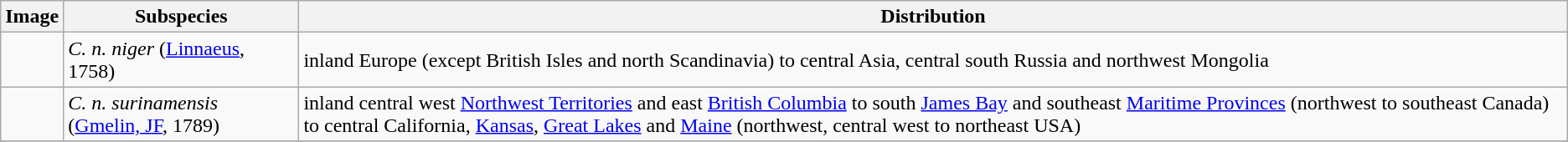<table class="wikitable ">
<tr>
<th>Image</th>
<th>Subspecies</th>
<th>Distribution</th>
</tr>
<tr>
<td></td>
<td><em>C. n. niger</em> (<a href='#'>Linnaeus</a>, 1758)</td>
<td>inland Europe (except British Isles and north Scandinavia) to central Asia, central south Russia and northwest Mongolia</td>
</tr>
<tr>
<td></td>
<td><em>C. n. surinamensis</em> (<a href='#'>Gmelin, JF</a>, 1789)</td>
<td>inland central west <a href='#'>Northwest Territories</a> and east <a href='#'>British Columbia</a> to south <a href='#'>James Bay</a> and southeast <a href='#'>Maritime Provinces</a> (northwest to southeast Canada) to central California, <a href='#'>Kansas</a>, <a href='#'>Great Lakes</a> and <a href='#'>Maine</a> (northwest, central west to northeast USA)</td>
</tr>
<tr>
</tr>
</table>
